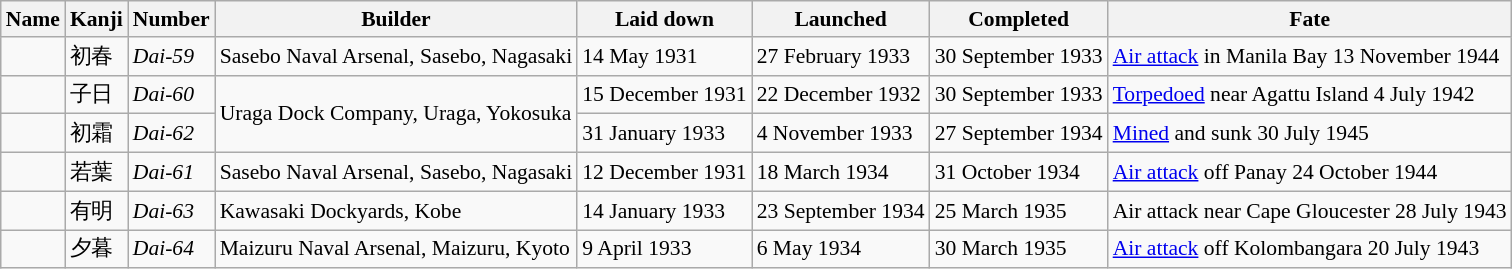<table class="wikitable" style="font-size:90%;">
<tr>
<th>Name</th>
<th>Kanji</th>
<th>Number</th>
<th>Builder</th>
<th>Laid down</th>
<th>Launched</th>
<th>Completed</th>
<th>Fate</th>
</tr>
<tr>
<td></td>
<td>初春</td>
<td><em>Dai-59</em></td>
<td>Sasebo Naval Arsenal, Sasebo, Nagasaki</td>
<td>14 May 1931</td>
<td>27 February 1933</td>
<td>30 September 1933</td>
<td><a href='#'>Air attack</a> in Manila Bay 13 November 1944</td>
</tr>
<tr>
<td></td>
<td>子日</td>
<td><em>Dai-60</em></td>
<td rowspan=2>Uraga Dock Company, Uraga, Yokosuka</td>
<td>15 December 1931</td>
<td>22 December 1932</td>
<td>30 September 1933</td>
<td><a href='#'>Torpedoed</a> near Agattu Island 4 July 1942</td>
</tr>
<tr>
<td></td>
<td>初霜</td>
<td><em>Dai-62</em></td>
<td>31 January 1933</td>
<td>4 November 1933</td>
<td>27 September 1934</td>
<td><a href='#'>Mined</a> and sunk 30 July 1945</td>
</tr>
<tr>
<td></td>
<td>若葉</td>
<td><em>Dai-61</em></td>
<td>Sasebo Naval Arsenal, Sasebo, Nagasaki</td>
<td>12 December 1931</td>
<td>18 March 1934</td>
<td>31 October 1934</td>
<td><a href='#'>Air attack</a> off Panay 24 October 1944</td>
</tr>
<tr>
<td></td>
<td>有明</td>
<td><em>Dai-63</em></td>
<td>Kawasaki Dockyards, Kobe</td>
<td>14 January 1933</td>
<td>23 September 1934</td>
<td>25 March 1935</td>
<td>Air attack near Cape Gloucester 28 July 1943</td>
</tr>
<tr>
<td></td>
<td>夕暮</td>
<td><em>Dai-64</em></td>
<td>Maizuru Naval Arsenal, Maizuru, Kyoto</td>
<td>9 April 1933</td>
<td>6 May 1934</td>
<td>30 March 1935</td>
<td><a href='#'>Air attack</a> off Kolombangara 20 July 1943</td>
</tr>
</table>
